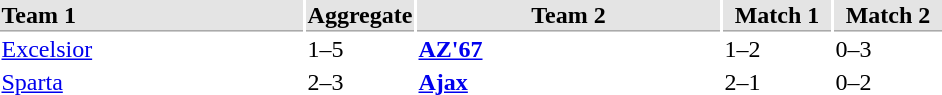<table>
<tr bgcolor="#E4E4E4">
<th style="border-bottom:1px solid #AAAAAA" width="200" align="left">Team 1</th>
<th style="border-bottom:1px solid #AAAAAA" width="70" align="center">Aggregate</th>
<th style="border-bottom:1px solid #AAAAAA" width="200">Team 2</th>
<th style="border-bottom:1px solid #AAAAAA" width="70" align="center">Match 1</th>
<th style="border-bottom:1px solid #AAAAAA" width="70" align="center">Match 2</th>
</tr>
<tr>
<td><a href='#'>Excelsior</a></td>
<td>1–5</td>
<td><strong><a href='#'>AZ'67</a></strong></td>
<td>1–2</td>
<td>0–3</td>
</tr>
<tr>
<td><a href='#'>Sparta</a></td>
<td>2–3</td>
<td><strong><a href='#'>Ajax</a></strong></td>
<td>2–1</td>
<td>0–2</td>
</tr>
</table>
